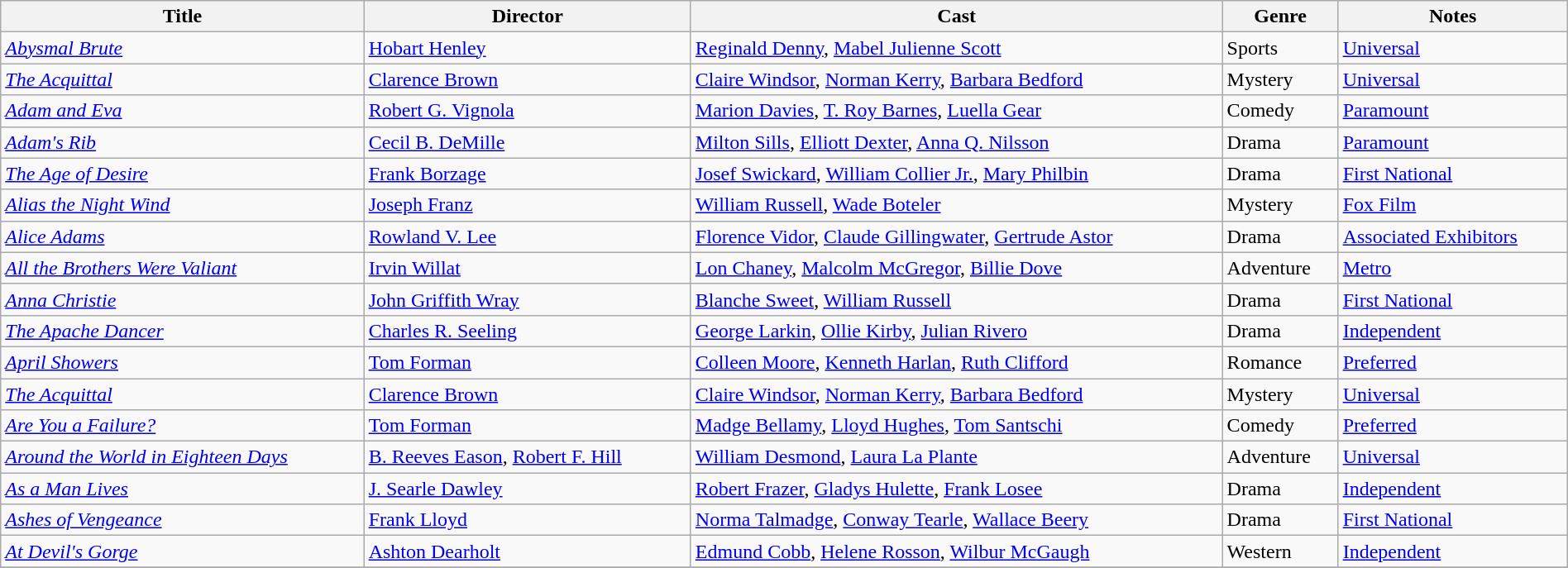<table class="wikitable" width= "100%">
<tr>
<th>Title</th>
<th>Director</th>
<th>Cast</th>
<th>Genre</th>
<th>Notes</th>
</tr>
<tr>
<td><em><a href='#'>Abysmal Brute</a></em></td>
<td><a href='#'>Hobart Henley</a></td>
<td><a href='#'>Reginald Denny</a>, <a href='#'>Mabel Julienne Scott</a></td>
<td>Sports</td>
<td><a href='#'>Universal</a></td>
</tr>
<tr>
<td><em><a href='#'>The Acquittal</a></em></td>
<td><a href='#'>Clarence Brown</a></td>
<td><a href='#'>Claire Windsor</a>, <a href='#'>Norman Kerry</a>, <a href='#'>Barbara Bedford</a></td>
<td>Mystery</td>
<td><a href='#'>Universal</a></td>
</tr>
<tr>
<td><em><a href='#'>Adam and Eva</a></em></td>
<td><a href='#'>Robert G. Vignola</a></td>
<td><a href='#'>Marion Davies</a>, <a href='#'>T. Roy Barnes</a>, <a href='#'>Luella Gear</a></td>
<td>Comedy</td>
<td><a href='#'>Paramount</a></td>
</tr>
<tr>
<td><em><a href='#'>Adam's Rib</a></em></td>
<td><a href='#'>Cecil B. DeMille</a></td>
<td><a href='#'>Milton Sills</a>, <a href='#'>Elliott Dexter</a>, <a href='#'>Anna Q. Nilsson</a></td>
<td>Drama</td>
<td><a href='#'>Paramount</a></td>
</tr>
<tr>
<td><em><a href='#'>The Age of Desire</a></em></td>
<td><a href='#'>Frank Borzage</a></td>
<td><a href='#'>Josef Swickard</a>, <a href='#'>William Collier Jr.</a>, <a href='#'>Mary Philbin</a></td>
<td>Drama</td>
<td><a href='#'>First National</a></td>
</tr>
<tr>
<td><em><a href='#'>Alias the Night Wind</a></em></td>
<td><a href='#'>Joseph Franz</a></td>
<td><a href='#'>William Russell</a>, <a href='#'>Wade Boteler</a></td>
<td>Mystery</td>
<td><a href='#'>Fox Film</a></td>
</tr>
<tr>
<td><em><a href='#'>Alice Adams</a></em></td>
<td><a href='#'>Rowland V. Lee</a></td>
<td><a href='#'>Florence Vidor</a>, <a href='#'>Claude Gillingwater</a>, <a href='#'>Gertrude Astor</a></td>
<td>Drama</td>
<td><a href='#'>Associated Exhibitors</a></td>
</tr>
<tr>
<td><em><a href='#'>All the Brothers Were Valiant</a></em></td>
<td><a href='#'>Irvin Willat</a></td>
<td><a href='#'>Lon Chaney</a>, <a href='#'>Malcolm McGregor</a>, <a href='#'>Billie Dove</a></td>
<td>Adventure</td>
<td><a href='#'>Metro</a></td>
</tr>
<tr>
<td><em><a href='#'>Anna Christie</a></em></td>
<td><a href='#'>John Griffith Wray</a></td>
<td><a href='#'>Blanche Sweet</a>, <a href='#'>William Russell</a></td>
<td>Drama</td>
<td><a href='#'>First National</a></td>
</tr>
<tr>
<td><em><a href='#'>The Apache Dancer</a></em></td>
<td><a href='#'>Charles R. Seeling</a></td>
<td><a href='#'>George Larkin</a>, <a href='#'>Ollie Kirby</a>, <a href='#'>Julian Rivero</a></td>
<td>Drama</td>
<td><a href='#'>Independent</a></td>
</tr>
<tr>
<td><em><a href='#'>April Showers</a></em></td>
<td><a href='#'>Tom Forman</a></td>
<td><a href='#'>Colleen Moore</a>, <a href='#'>Kenneth Harlan</a>, <a href='#'>Ruth Clifford</a></td>
<td>Romance</td>
<td><a href='#'>Preferred</a></td>
</tr>
<tr>
<td><em><a href='#'>The Acquittal</a></em></td>
<td><a href='#'>Clarence Brown</a></td>
<td><a href='#'>Claire Windsor</a>, <a href='#'>Norman Kerry</a>, <a href='#'>Barbara Bedford</a></td>
<td>Mystery</td>
<td><a href='#'>Universal</a></td>
</tr>
<tr>
<td><em><a href='#'>Are You a Failure?</a></em></td>
<td><a href='#'>Tom Forman</a></td>
<td><a href='#'>Madge Bellamy</a>, <a href='#'>Lloyd Hughes</a>, <a href='#'>Tom Santschi</a></td>
<td>Comedy</td>
<td><a href='#'>Preferred</a></td>
</tr>
<tr>
<td><em><a href='#'>Around the World in Eighteen Days</a></em></td>
<td><a href='#'>B. Reeves Eason</a>, <a href='#'>Robert F. Hill</a></td>
<td><a href='#'>William Desmond</a>, <a href='#'>Laura La Plante</a></td>
<td>Adventure</td>
<td><a href='#'>Universal</a></td>
</tr>
<tr>
<td><em><a href='#'>As a Man Lives</a></em></td>
<td><a href='#'>J. Searle Dawley</a></td>
<td><a href='#'>Robert Frazer</a>, <a href='#'>Gladys Hulette</a>, <a href='#'>Frank Losee</a></td>
<td>Drama</td>
<td><a href='#'>Independent</a></td>
</tr>
<tr>
<td><em><a href='#'>Ashes of Vengeance</a></em></td>
<td><a href='#'>Frank Lloyd</a></td>
<td><a href='#'>Norma Talmadge</a>, <a href='#'>Conway Tearle</a>, <a href='#'>Wallace Beery</a></td>
<td>Drama</td>
<td><a href='#'>First National</a></td>
</tr>
<tr>
<td><em><a href='#'>At Devil's Gorge</a></em></td>
<td><a href='#'>Ashton Dearholt</a></td>
<td><a href='#'>Edmund Cobb</a>, <a href='#'>Helene Rosson</a>, <a href='#'>Wilbur McGaugh</a></td>
<td>Western</td>
<td><a href='#'>Independent</a></td>
</tr>
<tr>
</tr>
</table>
